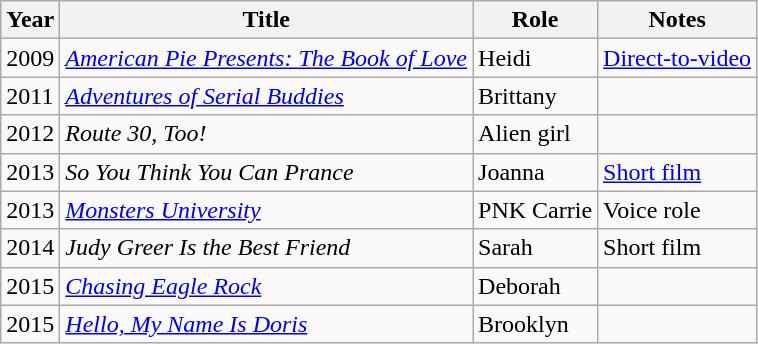<table class="wikitable sortable">
<tr>
<th>Year</th>
<th>Title</th>
<th>Role</th>
<th class="unsortable">Notes</th>
</tr>
<tr>
<td>2009</td>
<td><em><a href='#'>American Pie Presents: The Book of Love</a></em></td>
<td>Heidi</td>
<td><a href='#'>Direct-to-video</a></td>
</tr>
<tr>
<td>2011</td>
<td><em><a href='#'>Adventures of Serial Buddies</a></em></td>
<td>Brittany</td>
<td></td>
</tr>
<tr>
<td>2012</td>
<td><em>Route 30, Too!</em></td>
<td>Alien girl</td>
<td></td>
</tr>
<tr>
<td>2013</td>
<td><em>So You Think You Can Prance</em></td>
<td>Joanna</td>
<td><a href='#'>Short film</a></td>
</tr>
<tr>
<td>2013</td>
<td><em><a href='#'>Monsters University</a></em></td>
<td>PNK Carrie</td>
<td>Voice role</td>
</tr>
<tr>
<td>2014</td>
<td><em>Judy Greer Is the Best Friend</em></td>
<td>Sarah</td>
<td>Short film</td>
</tr>
<tr>
<td>2015</td>
<td><em><a href='#'>Chasing Eagle Rock</a></em></td>
<td>Deborah</td>
<td></td>
</tr>
<tr>
<td>2015</td>
<td><em><a href='#'>Hello, My Name Is Doris</a></em></td>
<td>Brooklyn</td>
<td></td>
</tr>
</table>
